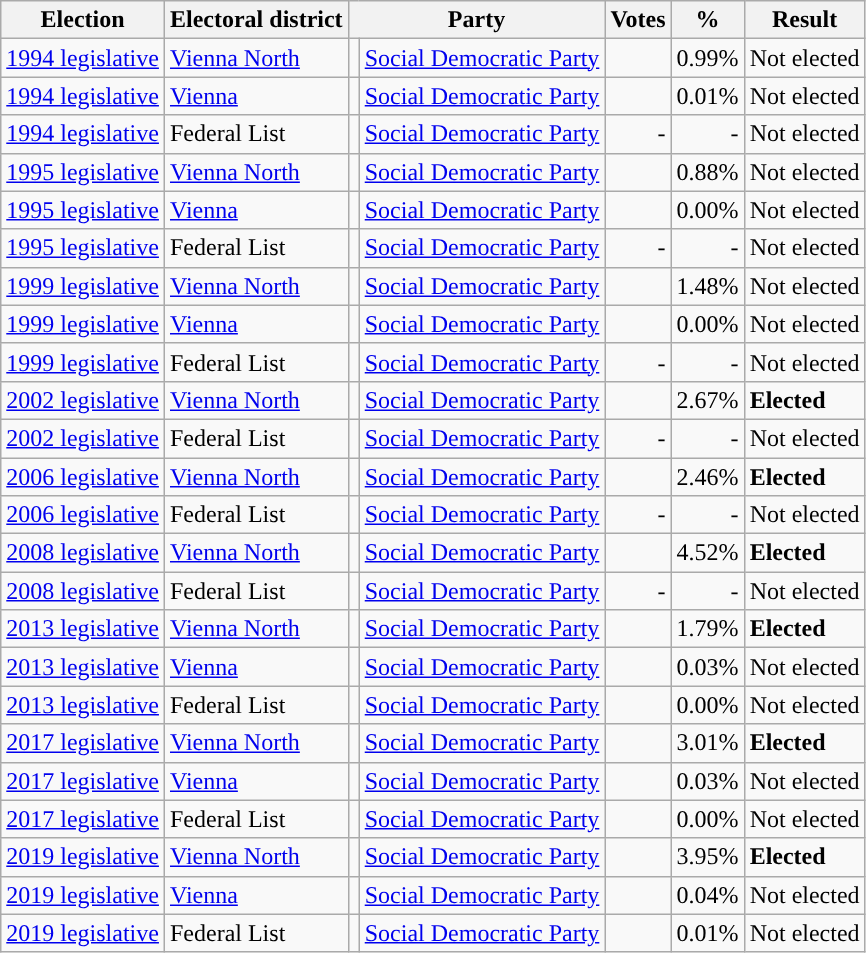<table class="wikitable" style="text-align:left;">
<tr>
<th scope=col>Election</th>
<th scope=col>Electoral district</th>
<th scope=col colspan="2">Party</th>
<th scope=col>Votes</th>
<th scope=col>%</th>
<th scope=col>Result</th>
</tr>
<tr>
<td><a href='#'>1994 legislative</a></td>
<td><a href='#'>Vienna North</a></td>
<td style="background:"></td>
<td><a href='#'>Social Democratic Party</a></td>
<td align=right></td>
<td align=right>0.99%</td>
<td>Not elected</td>
</tr>
<tr>
<td><a href='#'>1994 legislative</a></td>
<td><a href='#'>Vienna</a></td>
<td style="background:"></td>
<td><a href='#'>Social Democratic Party</a></td>
<td align=right></td>
<td align=right>0.01%</td>
<td>Not elected</td>
</tr>
<tr>
<td><a href='#'>1994 legislative</a></td>
<td>Federal List</td>
<td style="background:"></td>
<td><a href='#'>Social Democratic Party</a></td>
<td align=right>-</td>
<td align=right>-</td>
<td>Not elected</td>
</tr>
<tr>
<td><a href='#'>1995 legislative</a></td>
<td><a href='#'>Vienna North</a></td>
<td style="background:"></td>
<td><a href='#'>Social Democratic Party</a></td>
<td align=right></td>
<td align=right>0.88%</td>
<td>Not elected</td>
</tr>
<tr>
<td><a href='#'>1995 legislative</a></td>
<td><a href='#'>Vienna</a></td>
<td style="background:"></td>
<td><a href='#'>Social Democratic Party</a></td>
<td align=right></td>
<td align=right>0.00%</td>
<td>Not elected</td>
</tr>
<tr>
<td><a href='#'>1995 legislative</a></td>
<td>Federal List</td>
<td style="background:"></td>
<td><a href='#'>Social Democratic Party</a></td>
<td align=right>-</td>
<td align=right>-</td>
<td>Not elected</td>
</tr>
<tr>
<td><a href='#'>1999 legislative</a></td>
<td><a href='#'>Vienna North</a></td>
<td style="background:"></td>
<td><a href='#'>Social Democratic Party</a></td>
<td align=right></td>
<td align=right>1.48%</td>
<td>Not elected</td>
</tr>
<tr>
<td><a href='#'>1999 legislative</a></td>
<td><a href='#'>Vienna</a></td>
<td style="background:"></td>
<td><a href='#'>Social Democratic Party</a></td>
<td align=right></td>
<td align=right>0.00%</td>
<td>Not elected</td>
</tr>
<tr>
<td><a href='#'>1999 legislative</a></td>
<td>Federal List</td>
<td style="background:"></td>
<td><a href='#'>Social Democratic Party</a></td>
<td align=right>-</td>
<td align=right>-</td>
<td>Not elected</td>
</tr>
<tr>
<td><a href='#'>2002 legislative</a></td>
<td><a href='#'>Vienna North</a></td>
<td style="background:"></td>
<td><a href='#'>Social Democratic Party</a></td>
<td align=right></td>
<td align=right>2.67%</td>
<td><strong>Elected</strong></td>
</tr>
<tr>
<td><a href='#'>2002 legislative</a></td>
<td>Federal List</td>
<td style="background:"></td>
<td><a href='#'>Social Democratic Party</a></td>
<td align=right>-</td>
<td align=right>-</td>
<td>Not elected</td>
</tr>
<tr>
<td><a href='#'>2006 legislative</a></td>
<td><a href='#'>Vienna North</a></td>
<td style="background:"></td>
<td><a href='#'>Social Democratic Party</a></td>
<td align=right></td>
<td align=right>2.46%</td>
<td><strong>Elected</strong></td>
</tr>
<tr>
<td><a href='#'>2006 legislative</a></td>
<td>Federal List</td>
<td style="background:"></td>
<td><a href='#'>Social Democratic Party</a></td>
<td align=right>-</td>
<td align=right>-</td>
<td>Not elected</td>
</tr>
<tr>
<td><a href='#'>2008 legislative</a></td>
<td><a href='#'>Vienna North</a></td>
<td style="background:"></td>
<td><a href='#'>Social Democratic Party</a></td>
<td align=right></td>
<td align=right>4.52%</td>
<td><strong>Elected</strong></td>
</tr>
<tr>
<td><a href='#'>2008 legislative</a></td>
<td>Federal List</td>
<td style="background:"></td>
<td><a href='#'>Social Democratic Party</a></td>
<td align=right>-</td>
<td align=right>-</td>
<td>Not elected</td>
</tr>
<tr>
<td><a href='#'>2013 legislative</a></td>
<td><a href='#'>Vienna North</a></td>
<td style="background:"></td>
<td><a href='#'>Social Democratic Party</a></td>
<td align=right></td>
<td align=right>1.79%</td>
<td><strong>Elected</strong></td>
</tr>
<tr>
<td><a href='#'>2013 legislative</a></td>
<td><a href='#'>Vienna</a></td>
<td style="background:"></td>
<td><a href='#'>Social Democratic Party</a></td>
<td align=right></td>
<td align=right>0.03%</td>
<td>Not elected</td>
</tr>
<tr>
<td><a href='#'>2013 legislative</a></td>
<td>Federal List</td>
<td style="background:"></td>
<td><a href='#'>Social Democratic Party</a></td>
<td align=right></td>
<td align=right>0.00%</td>
<td>Not elected</td>
</tr>
<tr>
<td><a href='#'>2017 legislative</a></td>
<td><a href='#'>Vienna North</a></td>
<td style="background:"></td>
<td><a href='#'>Social Democratic Party</a></td>
<td align=right></td>
<td align=right>3.01%</td>
<td><strong>Elected</strong></td>
</tr>
<tr>
<td><a href='#'>2017 legislative</a></td>
<td><a href='#'>Vienna</a></td>
<td style="background:"></td>
<td><a href='#'>Social Democratic Party</a></td>
<td align=right></td>
<td align=right>0.03%</td>
<td>Not elected</td>
</tr>
<tr>
<td><a href='#'>2017 legislative</a></td>
<td>Federal List</td>
<td style="background:"></td>
<td><a href='#'>Social Democratic Party</a></td>
<td align=right></td>
<td align=right>0.00%</td>
<td>Not elected</td>
</tr>
<tr>
<td><a href='#'>2019 legislative</a></td>
<td><a href='#'>Vienna North</a></td>
<td style="background:"></td>
<td><a href='#'>Social Democratic Party</a></td>
<td align=right></td>
<td align=right>3.95%</td>
<td><strong>Elected</strong></td>
</tr>
<tr>
<td><a href='#'>2019 legislative</a></td>
<td><a href='#'>Vienna</a></td>
<td style="background:"></td>
<td><a href='#'>Social Democratic Party</a></td>
<td align=right></td>
<td align=right>0.04%</td>
<td>Not elected</td>
</tr>
<tr>
<td><a href='#'>2019 legislative</a></td>
<td>Federal List</td>
<td style="background:"></td>
<td><a href='#'>Social Democratic Party</a></td>
<td align=right></td>
<td align=right>0.01%</td>
<td>Not elected</td>
</tr>
</table>
